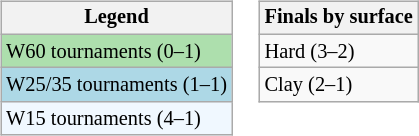<table>
<tr valign=top>
<td><br><table class=wikitable style="font-size:85%">
<tr>
<th>Legend</th>
</tr>
<tr style="background:#addfad;">
<td>W60 tournaments (0–1)</td>
</tr>
<tr style="background:lightblue;">
<td>W25/35 tournaments (1–1)</td>
</tr>
<tr style="background:#f0f8ff;">
<td>W15 tournaments (4–1)</td>
</tr>
</table>
</td>
<td><br><table class="wikitable" style="font-size:85%;">
<tr>
<th>Finals by surface</th>
</tr>
<tr>
<td>Hard (3–2)</td>
</tr>
<tr>
<td>Clay (2–1)</td>
</tr>
</table>
</td>
</tr>
</table>
